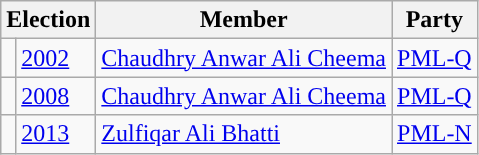<table class="wikitable">
<tr>
<th colspan="2">Election</th>
<th>Member</th>
<th>Party</th>
</tr>
<tr>
<td style="background-color: "></td>
<td><a href='#'>2002</a></td>
<td><a href='#'>Chaudhry Anwar Ali Cheema</a></td>
<td><a href='#'>PML-Q</a></td>
</tr>
<tr>
<td style="background-color: "></td>
<td><a href='#'>2008</a></td>
<td><a href='#'>Chaudhry Anwar Ali Cheema</a></td>
<td><a href='#'>PML-Q</a></td>
</tr>
<tr>
<td style="background-color: "></td>
<td><a href='#'>2013</a></td>
<td><a href='#'>Zulfiqar Ali Bhatti</a></td>
<td><a href='#'>PML-N</a></td>
</tr>
</table>
